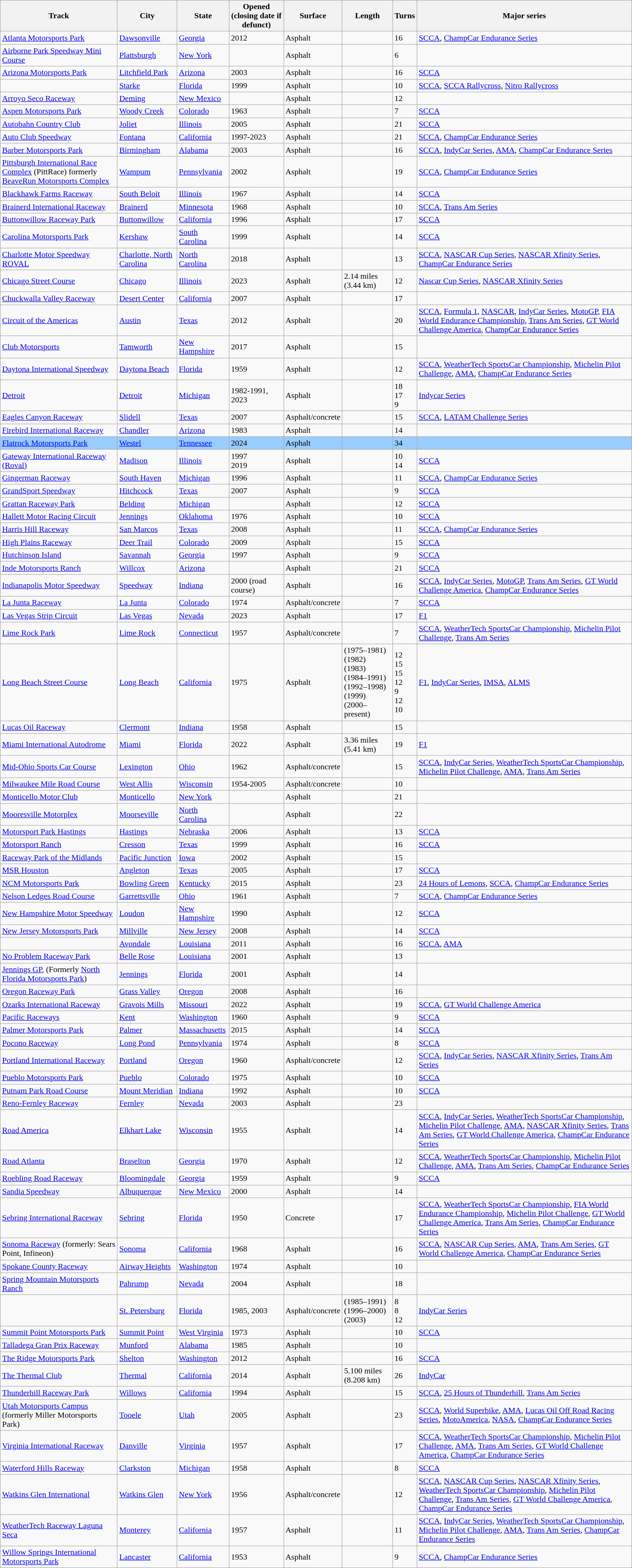<table class="wikitable sortable">
<tr>
<th>Track</th>
<th>City</th>
<th>State</th>
<th>Opened (closing date if defunct)</th>
<th>Surface</th>
<th>Length</th>
<th>Turns</th>
<th>Major series</th>
</tr>
<tr>
<td><a href='#'>Atlanta Motorsports Park</a></td>
<td><a href='#'>Dawsonville</a></td>
<td><a href='#'>Georgia</a></td>
<td>2012</td>
<td>Asphalt</td>
<td></td>
<td>16</td>
<td><a href='#'>SCCA</a>, <a href='#'>ChampCar Endurance Series</a></td>
</tr>
<tr>
<td><a href='#'>Airborne Park Speedway Mini Course</a></td>
<td><a href='#'>Plattsburgh</a></td>
<td><a href='#'>New York</a></td>
<td></td>
<td>Asphalt</td>
<td></td>
<td>6</td>
<td></td>
</tr>
<tr>
<td><a href='#'>Arizona Motorsports Park</a></td>
<td><a href='#'>Litchfield Park</a></td>
<td><a href='#'>Arizona</a></td>
<td>2003</td>
<td>Asphalt</td>
<td></td>
<td>16</td>
<td><a href='#'>SCCA</a></td>
</tr>
<tr>
<td></td>
<td><a href='#'>Starke</a></td>
<td><a href='#'>Florida</a></td>
<td>1999</td>
<td>Asphalt</td>
<td></td>
<td>10</td>
<td><a href='#'>SCCA</a>, <a href='#'>SCCA Rallycross</a>, <a href='#'>Nitro Rallycross</a></td>
</tr>
<tr>
<td><a href='#'>Arroyo Seco Raceway</a></td>
<td><a href='#'>Deming</a></td>
<td><a href='#'>New Mexico</a></td>
<td></td>
<td>Asphalt</td>
<td></td>
<td>12</td>
<td></td>
</tr>
<tr>
<td><a href='#'>Aspen Motorsports Park</a></td>
<td><a href='#'>Woody Creek</a></td>
<td><a href='#'>Colorado</a></td>
<td>1963</td>
<td>Asphalt</td>
<td></td>
<td>7</td>
<td><a href='#'>SCCA</a></td>
</tr>
<tr>
<td><a href='#'>Autobahn Country Club</a></td>
<td><a href='#'>Joliet</a></td>
<td><a href='#'>Illinois</a></td>
<td>2005</td>
<td>Asphalt</td>
<td></td>
<td>21</td>
<td><a href='#'>SCCA</a></td>
</tr>
<tr>
<td><a href='#'>Auto Club Speedway</a></td>
<td><a href='#'>Fontana</a></td>
<td><a href='#'>California</a></td>
<td>1997-2023</td>
<td>Asphalt</td>
<td></td>
<td>21</td>
<td><a href='#'>SCCA</a>, <a href='#'>ChampCar Endurance Series</a></td>
</tr>
<tr>
<td><a href='#'>Barber Motorsports Park</a></td>
<td><a href='#'>Birmingham</a></td>
<td><a href='#'>Alabama</a></td>
<td>2003</td>
<td>Asphalt</td>
<td></td>
<td>16</td>
<td><a href='#'>SCCA</a>, <a href='#'>IndyCar Series</a>, <a href='#'>AMA</a>, <a href='#'>ChampCar Endurance Series</a></td>
</tr>
<tr>
<td><a href='#'>Pittsburgh International Race Complex</a> (PittRace) formerly <a href='#'>BeaveRun Motorsports Complex</a></td>
<td><a href='#'>Wampum</a></td>
<td><a href='#'>Pennsylvania</a></td>
<td>2002</td>
<td>Asphalt</td>
<td></td>
<td>19</td>
<td><a href='#'>SCCA</a>, <a href='#'>ChampCar Endurance Series</a></td>
</tr>
<tr>
<td><a href='#'>Blackhawk Farms Raceway</a></td>
<td><a href='#'>South Beloit</a></td>
<td><a href='#'>Illinois</a></td>
<td>1967</td>
<td>Asphalt</td>
<td></td>
<td>14</td>
<td><a href='#'>SCCA</a></td>
</tr>
<tr>
<td><a href='#'>Brainerd International Raceway</a></td>
<td><a href='#'>Brainerd</a></td>
<td><a href='#'>Minnesota</a></td>
<td>1968</td>
<td>Asphalt</td>
<td></td>
<td>10</td>
<td><a href='#'>SCCA</a>, <a href='#'>Trans Am Series</a></td>
</tr>
<tr>
<td><a href='#'>Buttonwillow Raceway Park</a></td>
<td><a href='#'>Buttonwillow</a></td>
<td><a href='#'>California</a></td>
<td>1996</td>
<td>Asphalt</td>
<td></td>
<td>17</td>
<td><a href='#'>SCCA</a></td>
</tr>
<tr>
<td><a href='#'>Carolina Motorsports Park</a></td>
<td><a href='#'>Kershaw</a></td>
<td><a href='#'>South Carolina</a></td>
<td>1999</td>
<td>Asphalt</td>
<td></td>
<td>14</td>
<td><a href='#'>SCCA</a></td>
</tr>
<tr>
<td><a href='#'>Charlotte Motor Speedway ROVAL</a></td>
<td><a href='#'>Charlotte, North Carolina</a></td>
<td><a href='#'>North Carolina</a></td>
<td>2018</td>
<td>Asphalt</td>
<td></td>
<td>13</td>
<td><a href='#'>SCCA</a>, <a href='#'>NASCAR Cup Series</a>, <a href='#'>NASCAR Xfinity Series</a>, <a href='#'>ChampCar Endurance Series</a></td>
</tr>
<tr>
<td><a href='#'>Chicago Street Course</a></td>
<td><a href='#'>Chicago</a></td>
<td><a href='#'>Illinois</a></td>
<td>2023</td>
<td>Asphalt</td>
<td>2.14 miles<br>(3.44 km)</td>
<td>12</td>
<td><a href='#'>Nascar Cup Series</a>, <a href='#'>NASCAR Xfinity Series</a></td>
</tr>
<tr>
<td><a href='#'>Chuckwalla Valley Raceway</a></td>
<td><a href='#'>Desert Center</a></td>
<td><a href='#'>California</a></td>
<td>2007</td>
<td>Asphalt</td>
<td></td>
<td>17</td>
<td></td>
</tr>
<tr>
<td><a href='#'>Circuit of the Americas</a></td>
<td><a href='#'>Austin</a></td>
<td><a href='#'>Texas</a></td>
<td>2012</td>
<td>Asphalt</td>
<td></td>
<td>20</td>
<td><a href='#'>SCCA</a>, <a href='#'>Formula 1</a>, <a href='#'>NASCAR</a>, <a href='#'>IndyCar Series</a>, <a href='#'>MotoGP</a>, <a href='#'>FIA World Endurance Championship</a>, <a href='#'>Trans Am Series</a>, <a href='#'>GT World Challenge America</a>, <a href='#'>ChampCar Endurance Series</a></td>
</tr>
<tr>
<td><a href='#'>Club Motorsports</a></td>
<td><a href='#'>Tamworth</a></td>
<td><a href='#'>New Hampshire</a></td>
<td>2017</td>
<td>Asphalt</td>
<td></td>
<td>15</td>
<td></td>
</tr>
<tr>
<td><a href='#'>Daytona International Speedway</a></td>
<td><a href='#'>Daytona Beach</a></td>
<td><a href='#'>Florida</a></td>
<td>1959</td>
<td>Asphalt</td>
<td></td>
<td>12</td>
<td><a href='#'>SCCA</a>, <a href='#'>WeatherTech SportsCar Championship</a>, <a href='#'>Michelin Pilot Challenge</a>, <a href='#'>AMA</a>, <a href='#'>ChampCar Endurance Series</a></td>
</tr>
<tr>
<td><a href='#'>Detroit</a></td>
<td><a href='#'>Detroit</a></td>
<td><a href='#'>Michigan</a></td>
<td>1982-1991, 2023</td>
<td>Asphalt</td>
<td></td>
<td>18 <br> 17 <br> 9</td>
<td><a href='#'>Indycar Series</a></td>
</tr>
<tr>
<td><a href='#'>Eagles Canyon Raceway</a></td>
<td><a href='#'>Slidell</a></td>
<td><a href='#'>Texas</a></td>
<td>2007</td>
<td>Asphalt/concrete</td>
<td></td>
<td>15</td>
<td><a href='#'>SCCA</a>, <a href='#'>LATAM Challenge Series</a></td>
</tr>
<tr>
<td><a href='#'>Firebird International Raceway</a></td>
<td><a href='#'>Chandler</a></td>
<td><a href='#'>Arizona</a></td>
<td>1983</td>
<td>Asphalt</td>
<td></td>
<td>14</td>
<td></td>
</tr>
<tr style="background:#99CCFF;">
<td><a href='#'>Flatrock Motorsports Park</a></td>
<td><a href='#'>Westel</a></td>
<td><a href='#'>Tennessee</a></td>
<td>2024</td>
<td>Asphalt</td>
<td></td>
<td>34</td>
<td></td>
</tr>
<tr>
<td><a href='#'>Gateway International Raceway (Roval)</a></td>
<td><a href='#'>Madison</a></td>
<td><a href='#'>Illinois</a></td>
<td>1997<br>2019</td>
<td>Asphalt</td>
<td><br></td>
<td>10<br>14</td>
<td><a href='#'>SCCA</a></td>
</tr>
<tr>
<td><a href='#'>Gingerman Raceway</a></td>
<td><a href='#'>South Haven</a></td>
<td><a href='#'>Michigan</a></td>
<td>1996</td>
<td>Asphalt</td>
<td></td>
<td>11</td>
<td><a href='#'>SCCA</a>, <a href='#'>ChampCar Endurance Series</a></td>
</tr>
<tr>
<td><a href='#'>GrandSport Speedway</a></td>
<td><a href='#'>Hitchcock</a></td>
<td><a href='#'>Texas</a></td>
<td>2007</td>
<td>Asphalt</td>
<td></td>
<td>9</td>
<td><a href='#'>SCCA</a></td>
</tr>
<tr>
<td><a href='#'>Grattan Raceway Park</a></td>
<td><a href='#'>Belding</a></td>
<td><a href='#'>Michigan</a></td>
<td></td>
<td>Asphalt</td>
<td></td>
<td>12</td>
<td><a href='#'>SCCA</a></td>
</tr>
<tr>
<td><a href='#'>Hallett Motor Racing Circuit</a></td>
<td><a href='#'>Jennings</a></td>
<td><a href='#'>Oklahoma</a></td>
<td>1976</td>
<td>Asphalt</td>
<td></td>
<td>10</td>
<td><a href='#'>SCCA</a></td>
</tr>
<tr>
<td><a href='#'>Harris Hill Raceway</a></td>
<td><a href='#'>San Marcos</a></td>
<td><a href='#'>Texas</a></td>
<td>2008</td>
<td>Asphalt</td>
<td></td>
<td>11</td>
<td><a href='#'>SCCA</a>, <a href='#'>ChampCar Endurance Series</a></td>
</tr>
<tr>
<td><a href='#'>High Plains Raceway</a></td>
<td><a href='#'>Deer Trail</a></td>
<td><a href='#'>Colorado</a></td>
<td>2009</td>
<td>Asphalt</td>
<td></td>
<td>15</td>
<td><a href='#'>SCCA</a></td>
</tr>
<tr>
<td><a href='#'>Hutchinson Island</a></td>
<td><a href='#'>Savannah</a></td>
<td><a href='#'>Georgia</a></td>
<td>1997</td>
<td>Asphalt</td>
<td></td>
<td>9</td>
<td><a href='#'>SCCA</a></td>
</tr>
<tr>
<td><a href='#'>Inde Motorsports Ranch</a></td>
<td><a href='#'>Willcox</a></td>
<td><a href='#'>Arizona</a></td>
<td></td>
<td>Asphalt</td>
<td></td>
<td>21</td>
<td><a href='#'>SCCA</a></td>
</tr>
<tr>
<td><a href='#'>Indianapolis Motor Speedway</a></td>
<td><a href='#'>Speedway</a></td>
<td><a href='#'>Indiana</a></td>
<td>2000 (road course)</td>
<td>Asphalt</td>
<td></td>
<td>16</td>
<td><a href='#'>SCCA</a>, <a href='#'>IndyCar Series</a>, <a href='#'>MotoGP</a>, <a href='#'>Trans Am Series</a>, <a href='#'>GT World Challenge America</a>, <a href='#'>ChampCar Endurance Series</a></td>
</tr>
<tr>
<td><a href='#'>La Junta Raceway</a></td>
<td><a href='#'>La Junta</a></td>
<td><a href='#'>Colorado</a></td>
<td>1974</td>
<td>Asphalt/concrete</td>
<td></td>
<td>7</td>
<td><a href='#'>SCCA</a></td>
</tr>
<tr>
<td><a href='#'>Las Vegas Strip Circuit</a></td>
<td><a href='#'>Las Vegas</a></td>
<td><a href='#'>Nevada</a></td>
<td>2023</td>
<td>Asphalt</td>
<td></td>
<td>17</td>
<td><a href='#'>F1</a></td>
</tr>
<tr>
<td><a href='#'>Lime Rock Park</a></td>
<td><a href='#'>Lime Rock</a></td>
<td><a href='#'>Connecticut</a></td>
<td>1957</td>
<td>Asphalt/concrete</td>
<td></td>
<td>7</td>
<td><a href='#'>SCCA</a>, <a href='#'>WeatherTech SportsCar Championship</a>, <a href='#'>Michelin Pilot Challenge</a>, <a href='#'>Trans Am Series</a></td>
</tr>
<tr>
<td><a href='#'>Long Beach Street Course</a></td>
<td><a href='#'>Long Beach</a></td>
<td><a href='#'>California</a></td>
<td>1975</td>
<td>Asphalt</td>
<td> (1975–1981)<br>  (1982)<br>  (1983)<br>  (1984–1991)<br>  (1992–1998)<br>  (1999)<br>  (2000–present)</td>
<td>12<br>15<br>15<br>12<br>9<br>12<br>10</td>
<td><a href='#'>F1</a>, <a href='#'>IndyCar Series</a>, <a href='#'>IMSA</a>, <a href='#'>ALMS</a></td>
</tr>
<tr>
<td><a href='#'>Lucas Oil Raceway</a></td>
<td><a href='#'>Clermont</a></td>
<td><a href='#'>Indiana</a></td>
<td>1958</td>
<td>Asphalt</td>
<td></td>
<td>15</td>
<td></td>
</tr>
<tr>
<td><a href='#'>Miami International Autodrome</a></td>
<td><a href='#'>Miami</a></td>
<td><a href='#'>Florida</a></td>
<td>2022</td>
<td>Asphalt</td>
<td>3.36 miles<br>(5.41 km)</td>
<td>19</td>
<td><a href='#'>F1</a></td>
</tr>
<tr>
<td><a href='#'>Mid-Ohio Sports Car Course</a></td>
<td><a href='#'>Lexington</a></td>
<td><a href='#'>Ohio</a></td>
<td>1962</td>
<td>Asphalt/concrete</td>
<td></td>
<td>15</td>
<td><a href='#'>SCCA</a>, <a href='#'>IndyCar Series</a>, <a href='#'>WeatherTech SportsCar Championship</a>, <a href='#'>Michelin Pilot Challenge</a>, <a href='#'>AMA</a>, <a href='#'>Trans Am Series</a></td>
</tr>
<tr>
<td><a href='#'>Milwaukee Mile Road Course</a></td>
<td><a href='#'>West Allis</a></td>
<td><a href='#'>Wisconsin</a></td>
<td>1954-2005</td>
<td>Asphalt/concrete</td>
<td></td>
<td>10</td>
<td></td>
</tr>
<tr>
<td><a href='#'>Monticello Motor Club</a></td>
<td><a href='#'>Monticello</a></td>
<td><a href='#'>New York</a></td>
<td></td>
<td>Asphalt</td>
<td></td>
<td>21</td>
<td></td>
</tr>
<tr>
<td><a href='#'>Mooresville Motorplex</a></td>
<td><a href='#'>Moorseville</a></td>
<td><a href='#'>North Carolina</a></td>
<td></td>
<td>Asphalt</td>
<td></td>
<td>22</td>
<td></td>
</tr>
<tr>
<td><a href='#'>Motorsport Park Hastings</a></td>
<td><a href='#'>Hastings</a></td>
<td><a href='#'>Nebraska</a></td>
<td>2006</td>
<td>Asphalt</td>
<td></td>
<td>13</td>
<td><a href='#'>SCCA</a></td>
</tr>
<tr>
<td><a href='#'>Motorsport Ranch</a></td>
<td><a href='#'>Cresson</a></td>
<td><a href='#'>Texas</a></td>
<td>1999</td>
<td>Asphalt</td>
<td></td>
<td>16</td>
<td><a href='#'>SCCA</a></td>
</tr>
<tr>
<td><a href='#'>Raceway Park of the Midlands</a></td>
<td><a href='#'>Pacific Junction</a></td>
<td><a href='#'>Iowa</a></td>
<td>2002</td>
<td>Asphalt</td>
<td></td>
<td>15</td>
<td></td>
</tr>
<tr>
<td><a href='#'>MSR Houston</a></td>
<td><a href='#'>Angleton</a></td>
<td><a href='#'>Texas</a></td>
<td>2005</td>
<td>Asphalt</td>
<td></td>
<td>17</td>
<td><a href='#'>SCCA</a></td>
</tr>
<tr>
<td><a href='#'>NCM Motorsports Park</a></td>
<td><a href='#'>Bowling Green</a></td>
<td><a href='#'>Kentucky</a></td>
<td>2015</td>
<td>Asphalt</td>
<td></td>
<td>23</td>
<td><a href='#'>24 Hours of Lemons</a>, <a href='#'>SCCA</a>, <a href='#'>ChampCar Endurance Series</a></td>
</tr>
<tr>
<td><a href='#'>Nelson Ledges Road Course</a></td>
<td><a href='#'>Garrettsville</a></td>
<td><a href='#'>Ohio</a></td>
<td>1961</td>
<td>Asphalt</td>
<td></td>
<td>7</td>
<td><a href='#'>SCCA</a>, <a href='#'>ChampCar Endurance Series</a></td>
</tr>
<tr>
<td><a href='#'>New Hampshire Motor Speedway</a></td>
<td><a href='#'>Loudon</a></td>
<td><a href='#'>New Hampshire</a></td>
<td>1990</td>
<td>Asphalt</td>
<td></td>
<td>12</td>
<td><a href='#'>SCCA</a></td>
</tr>
<tr>
<td><a href='#'>New Jersey Motorsports Park</a></td>
<td><a href='#'>Millville</a></td>
<td><a href='#'>New Jersey</a></td>
<td>2008</td>
<td>Asphalt</td>
<td></td>
<td>14</td>
<td><a href='#'>SCCA</a></td>
</tr>
<tr>
<td></td>
<td><a href='#'>Avondale</a></td>
<td><a href='#'>Louisiana</a></td>
<td>2011</td>
<td>Asphalt</td>
<td></td>
<td>16</td>
<td><a href='#'>SCCA</a>, <a href='#'>AMA</a></td>
</tr>
<tr>
<td><a href='#'>No Problem Raceway Park</a></td>
<td><a href='#'>Belle Rose</a></td>
<td><a href='#'>Louisiana</a></td>
<td>2001</td>
<td>Asphalt</td>
<td></td>
<td>13</td>
<td></td>
</tr>
<tr>
<td><a href='#'>Jennings GP</a>, (Formerly <a href='#'>North Florida Motorsports Park</a>)</td>
<td><a href='#'>Jennings</a></td>
<td><a href='#'>Florida</a></td>
<td>2001</td>
<td>Asphalt</td>
<td></td>
<td>14</td>
<td></td>
</tr>
<tr>
<td><a href='#'>Oregon Raceway Park</a></td>
<td><a href='#'>Grass Valley</a></td>
<td><a href='#'>Oregon</a></td>
<td>2008</td>
<td>Asphalt</td>
<td></td>
<td>16</td>
<td></td>
</tr>
<tr>
<td><a href='#'>Ozarks International Raceway</a></td>
<td><a href='#'>Gravois Mills</a></td>
<td><a href='#'>Missouri</a></td>
<td>2022</td>
<td>Asphalt</td>
<td></td>
<td>19</td>
<td><a href='#'>SCCA</a>, <a href='#'>GT World Challenge America</a></td>
</tr>
<tr>
<td><a href='#'>Pacific Raceways</a></td>
<td><a href='#'>Kent</a></td>
<td><a href='#'>Washington</a></td>
<td>1960</td>
<td>Asphalt</td>
<td></td>
<td>9</td>
<td><a href='#'>SCCA</a></td>
</tr>
<tr>
<td><a href='#'>Palmer Motorsports Park</a></td>
<td><a href='#'>Palmer</a></td>
<td><a href='#'>Massachusetts</a></td>
<td>2015</td>
<td>Asphalt</td>
<td></td>
<td>14</td>
<td><a href='#'>SCCA</a></td>
</tr>
<tr>
<td><a href='#'>Pocono Raceway</a></td>
<td><a href='#'>Long Pond</a></td>
<td><a href='#'>Pennsylvania</a></td>
<td>1974</td>
<td>Asphalt</td>
<td></td>
<td>8</td>
<td><a href='#'>SCCA</a></td>
</tr>
<tr>
<td><a href='#'>Portland International Raceway</a></td>
<td><a href='#'>Portland</a></td>
<td><a href='#'>Oregon</a></td>
<td>1960</td>
<td>Asphalt/concrete</td>
<td></td>
<td>12</td>
<td><a href='#'>SCCA</a>, <a href='#'>IndyCar Series</a>, <a href='#'>NASCAR Xfinity Series</a>, <a href='#'>Trans Am Series</a></td>
</tr>
<tr>
<td><a href='#'>Pueblo Motorsports Park</a></td>
<td><a href='#'>Pueblo</a></td>
<td><a href='#'>Colorado</a></td>
<td>1975</td>
<td>Asphalt</td>
<td></td>
<td>10</td>
<td><a href='#'>SCCA</a></td>
</tr>
<tr>
<td><a href='#'>Putnam Park Road Course</a></td>
<td><a href='#'>Mount Meridian</a></td>
<td><a href='#'>Indiana</a></td>
<td>1992</td>
<td>Asphalt</td>
<td></td>
<td>10</td>
<td><a href='#'>SCCA</a></td>
</tr>
<tr>
<td><a href='#'>Reno-Fernley Raceway</a></td>
<td><a href='#'>Fernley</a></td>
<td><a href='#'>Nevada</a></td>
<td>2003</td>
<td>Asphalt</td>
<td></td>
<td>23</td>
<td></td>
</tr>
<tr>
<td><a href='#'>Road America</a></td>
<td><a href='#'>Elkhart Lake</a></td>
<td><a href='#'>Wisconsin</a></td>
<td>1955</td>
<td>Asphalt</td>
<td></td>
<td>14</td>
<td><a href='#'>SCCA</a>, <a href='#'>IndyCar Series</a>, <a href='#'>WeatherTech SportsCar Championship</a>, <a href='#'>Michelin Pilot Challenge</a>, <a href='#'>AMA</a>, <a href='#'>NASCAR Xfinity Series</a>, <a href='#'>Trans Am Series</a>, <a href='#'>GT World Challenge America</a>, <a href='#'>ChampCar Endurance Series</a></td>
</tr>
<tr>
<td><a href='#'>Road Atlanta</a></td>
<td><a href='#'>Braselton</a></td>
<td><a href='#'>Georgia</a></td>
<td>1970</td>
<td>Asphalt</td>
<td></td>
<td>12</td>
<td><a href='#'>SCCA</a>, <a href='#'>WeatherTech SportsCar Championship</a>, <a href='#'>Michelin Pilot Challenge</a>, <a href='#'>AMA</a>, <a href='#'>Trans Am Series</a>, <a href='#'>ChampCar Endurance Series</a></td>
</tr>
<tr>
<td><a href='#'>Roebling Road Raceway</a></td>
<td><a href='#'>Bloomingdale</a></td>
<td><a href='#'>Georgia</a></td>
<td>1959</td>
<td>Asphalt</td>
<td></td>
<td>9</td>
<td><a href='#'>SCCA</a></td>
</tr>
<tr>
<td><a href='#'>Sandia Speedway</a></td>
<td><a href='#'>Albuquerque</a></td>
<td><a href='#'>New Mexico</a></td>
<td>2000</td>
<td>Asphalt</td>
<td></td>
<td>14</td>
<td></td>
</tr>
<tr>
<td><a href='#'>Sebring International Raceway</a></td>
<td><a href='#'>Sebring</a></td>
<td><a href='#'>Florida</a></td>
<td>1950</td>
<td>Concrete</td>
<td></td>
<td>17</td>
<td><a href='#'>SCCA</a>, <a href='#'>WeatherTech SportsCar Championship</a>, <a href='#'>FIA World Endurance Championship</a>, <a href='#'>Michelin Pilot Challenge</a>, <a href='#'>GT World Challenge America</a>, <a href='#'>Trans Am Series</a>, <a href='#'>ChampCar Endurance Series</a></td>
</tr>
<tr>
<td><a href='#'>Sonoma Raceway</a> (formerly: Sears Point, Infineon)</td>
<td><a href='#'>Sonoma</a></td>
<td><a href='#'>California</a></td>
<td>1968</td>
<td>Asphalt</td>
<td></td>
<td>16</td>
<td><a href='#'>SCCA</a>, <a href='#'>NASCAR Cup Series</a>, <a href='#'>AMA</a>, <a href='#'>Trans Am Series</a>, <a href='#'>GT World Challenge America</a>, <a href='#'>ChampCar Endurance Series</a></td>
</tr>
<tr>
<td><a href='#'>Spokane County Raceway</a></td>
<td><a href='#'>Airway Heights</a></td>
<td><a href='#'>Washington</a></td>
<td>1974</td>
<td>Asphalt</td>
<td></td>
<td>10</td>
<td></td>
</tr>
<tr>
<td><a href='#'>Spring Mountain Motorsports Ranch</a></td>
<td><a href='#'>Pahrump</a></td>
<td><a href='#'>Nevada</a></td>
<td>2004</td>
<td>Asphalt</td>
<td></td>
<td>18</td>
<td></td>
</tr>
<tr>
<td></td>
<td><a href='#'>St. Petersburg</a></td>
<td><a href='#'>Florida</a></td>
<td>1985, 2003</td>
<td>Asphalt/concrete</td>
<td> (1985–1991)<br> (1996–2000)<br> (2003)</td>
<td>8<br>8<br>12</td>
<td><a href='#'>IndyCar Series</a></td>
</tr>
<tr>
<td><a href='#'>Summit Point Motorsports Park</a></td>
<td><a href='#'>Summit Point</a></td>
<td><a href='#'>West Virginia</a></td>
<td>1973</td>
<td>Asphalt</td>
<td></td>
<td>10</td>
<td><a href='#'>SCCA</a></td>
</tr>
<tr>
<td><a href='#'>Talladega Gran Prix Raceway</a></td>
<td><a href='#'>Munford</a></td>
<td><a href='#'>Alabama</a></td>
<td>1985</td>
<td>Asphalt</td>
<td></td>
<td>10</td>
<td></td>
</tr>
<tr>
<td><a href='#'>The Ridge Motorsports Park</a></td>
<td><a href='#'>Shelton</a></td>
<td><a href='#'>Washington</a></td>
<td>2012</td>
<td>Asphalt</td>
<td></td>
<td>16</td>
<td><a href='#'>SCCA</a></td>
</tr>
<tr>
<td><a href='#'>The Thermal Club</a></td>
<td><a href='#'>Thermal</a></td>
<td><a href='#'>California</a></td>
<td>2014</td>
<td>Asphalt</td>
<td>5.100 miles (8.208 km)</td>
<td>26</td>
<td><a href='#'>IndyCar</a></td>
</tr>
<tr>
<td><a href='#'>Thunderhill Raceway Park</a></td>
<td><a href='#'>Willows</a></td>
<td><a href='#'>California</a></td>
<td>1994</td>
<td>Asphalt</td>
<td></td>
<td>15</td>
<td><a href='#'>SCCA</a>, <a href='#'>25 Hours of Thunderhill</a>, <a href='#'>Trans Am Series</a></td>
</tr>
<tr>
<td><a href='#'>Utah Motorsports Campus</a> (formerly Miller Motorsports Park)</td>
<td><a href='#'>Tooele</a></td>
<td><a href='#'>Utah</a></td>
<td>2005</td>
<td>Asphalt</td>
<td></td>
<td>23</td>
<td><a href='#'>SCCA</a>, <a href='#'>World Superbike</a>, <a href='#'>AMA</a>, <a href='#'>Lucas Oil Off Road Racing Series</a>, <a href='#'>MotoAmerica</a>, <a href='#'>NASA</a>, <a href='#'>ChampCar Endurance Series</a></td>
</tr>
<tr>
<td><a href='#'>Virginia International Raceway</a></td>
<td><a href='#'>Danville</a></td>
<td><a href='#'>Virginia</a></td>
<td>1957</td>
<td>Asphalt</td>
<td></td>
<td>17</td>
<td><a href='#'>SCCA</a>, <a href='#'>WeatherTech SportsCar Championship</a>, <a href='#'>Michelin Pilot Challenge</a>, <a href='#'>AMA</a>, <a href='#'>Trans Am Series</a>, <a href='#'>GT World Challenge America</a>, <a href='#'>ChampCar Endurance Series</a></td>
</tr>
<tr>
<td><a href='#'>Waterford Hills Raceway</a></td>
<td><a href='#'>Clarkston</a></td>
<td><a href='#'>Michigan</a></td>
<td>1958</td>
<td>Asphalt</td>
<td></td>
<td>8</td>
<td><a href='#'>SCCA</a></td>
</tr>
<tr>
<td><a href='#'>Watkins Glen International</a></td>
<td><a href='#'>Watkins Glen</a></td>
<td><a href='#'>New York</a></td>
<td>1956</td>
<td>Asphalt/concrete</td>
<td></td>
<td>12</td>
<td><a href='#'>SCCA</a>, <a href='#'>NASCAR Cup Series</a>, <a href='#'>NASCAR Xfinity Series</a>, <a href='#'>WeatherTech SportsCar Championship</a>, <a href='#'>Michelin Pilot Challenge</a>, <a href='#'>Trans Am Series</a>, <a href='#'>GT World Challenge America</a>, <a href='#'>ChampCar Endurance Series</a></td>
</tr>
<tr>
<td><a href='#'>WeatherTech Raceway Laguna Seca</a></td>
<td><a href='#'>Monterey</a></td>
<td><a href='#'>California</a></td>
<td>1957</td>
<td>Asphalt</td>
<td></td>
<td>11</td>
<td><a href='#'>SCCA</a>, <a href='#'>IndyCar Series</a>, <a href='#'>WeatherTech SportsCar Championship</a>, <a href='#'>Michelin Pilot Challenge</a>, <a href='#'>AMA</a>, <a href='#'>Trans Am Series</a>, <a href='#'>ChampCar Endurance Series</a></td>
</tr>
<tr>
<td><a href='#'>Willow Springs International Motorsports Park</a></td>
<td><a href='#'>Lancaster</a></td>
<td><a href='#'>California</a></td>
<td>1953</td>
<td>Asphalt</td>
<td></td>
<td>9</td>
<td><a href='#'>SCCA</a>, <a href='#'>ChampCar Endurance Series</a></td>
</tr>
</table>
